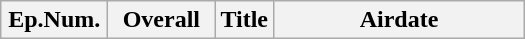<table class="wikitable plainrowheaders">
<tr>
<th style="width:4em;">Ep.Num.</th>
<th style="width:4em;">Overall</th>
<th>Title</th>
<th style="width:10em;">Airdate<br>


  

</th>
</tr>
</table>
